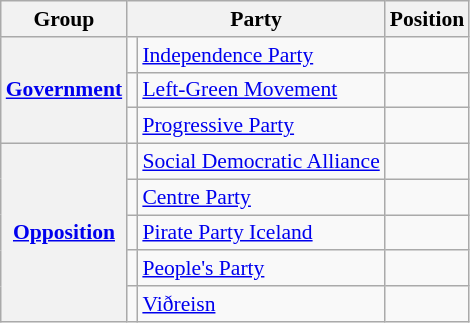<table class="wikitable" style="font-size: 90%;">
<tr>
<th>Group</th>
<th colspan="2">Party</th>
<th>Position</th>
</tr>
<tr>
<th rowspan="3" style="vertical-align: center;"><a href='#'>Government</a></th>
<td></td>
<td><a href='#'>Independence Party</a></td>
<td></td>
</tr>
<tr>
<td></td>
<td><a href='#'>Left-Green Movement</a></td>
<td></td>
</tr>
<tr>
<td></td>
<td><a href='#'>Progressive Party</a></td>
<td></td>
</tr>
<tr>
<th rowspan="5" style="vertical-align: center;"><a href='#'>Opposition</a></th>
<td></td>
<td><a href='#'>Social Democratic Alliance</a></td>
<td></td>
</tr>
<tr>
<td></td>
<td><a href='#'>Centre Party</a></td>
<td></td>
</tr>
<tr>
<td></td>
<td><a href='#'>Pirate Party Iceland</a></td>
<td></td>
</tr>
<tr>
<td></td>
<td><a href='#'>People's Party</a></td>
<td></td>
</tr>
<tr>
<td></td>
<td><a href='#'>Viðreisn</a></td>
<td></td>
</tr>
</table>
